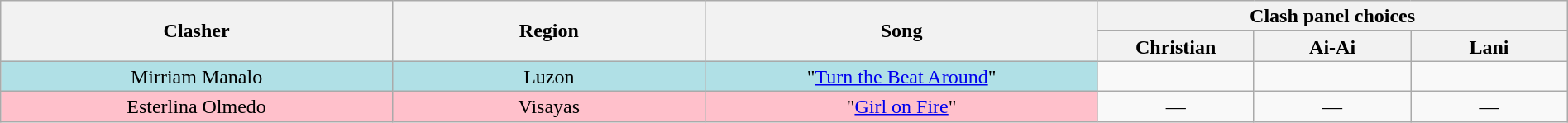<table class="wikitable" style="text-align:center; line-height:17px; width:100%;">
<tr>
<th rowspan="2" width="25%">Clasher</th>
<th rowspan="2">Region</th>
<th rowspan="2" width="25%">Song</th>
<th colspan="3" width="30%">Clash panel choices</th>
</tr>
<tr>
<th width="10%">Christian</th>
<th width="10%">Ai-Ai</th>
<th width="10%">Lani</th>
</tr>
<tr>
<td style="background:#b0e0e6;">Mirriam Manalo</td>
<td style="background:#b0e0e6;">Luzon</td>
<td style="background:#b0e0e6;">"<a href='#'>Turn the Beat Around</a>"</td>
<td><strong></strong></td>
<td><strong></strong></td>
<td><strong></strong></td>
</tr>
<tr>
<td style="background:pink;">Esterlina Olmedo</td>
<td style="background:pink;">Visayas</td>
<td style="background:pink;">"<a href='#'>Girl on Fire</a>"</td>
<td>—</td>
<td>—</td>
<td>—</td>
</tr>
</table>
